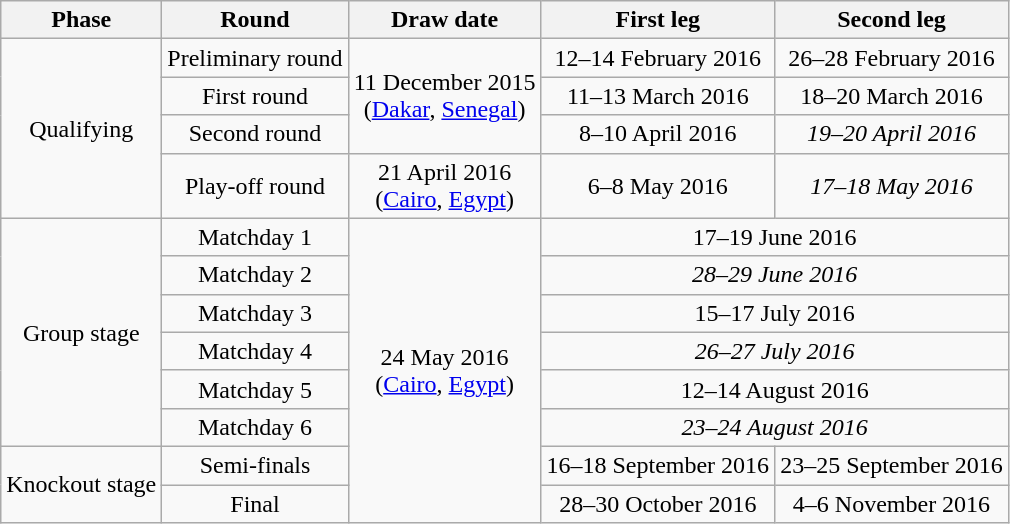<table class="wikitable" style="text-align:center">
<tr>
<th>Phase</th>
<th>Round</th>
<th>Draw date</th>
<th>First leg</th>
<th>Second leg</th>
</tr>
<tr>
<td rowspan=4>Qualifying</td>
<td>Preliminary round</td>
<td rowspan=3>11 December 2015<br>(<a href='#'>Dakar</a>, <a href='#'>Senegal</a>)</td>
<td>12–14 February 2016</td>
<td>26–28 February 2016</td>
</tr>
<tr>
<td>First round</td>
<td>11–13 March 2016</td>
<td>18–20 March 2016</td>
</tr>
<tr>
<td>Second round</td>
<td>8–10 April 2016</td>
<td><em>19–20 April 2016</em></td>
</tr>
<tr>
<td>Play-off round</td>
<td>21 April 2016<br>(<a href='#'>Cairo</a>, <a href='#'>Egypt</a>)</td>
<td>6–8 May 2016</td>
<td><em>17–18 May 2016</em></td>
</tr>
<tr>
<td rowspan=6>Group stage</td>
<td>Matchday 1</td>
<td rowspan=8>24 May 2016<br>(<a href='#'>Cairo</a>, <a href='#'>Egypt</a>)</td>
<td colspan=2>17–19 June 2016</td>
</tr>
<tr>
<td>Matchday 2</td>
<td colspan=2><em>28–29 June 2016</em></td>
</tr>
<tr>
<td>Matchday 3</td>
<td colspan=2>15–17 July 2016</td>
</tr>
<tr>
<td>Matchday 4</td>
<td colspan=2><em>26–27 July 2016</em></td>
</tr>
<tr>
<td>Matchday 5</td>
<td colspan=2>12–14 August 2016</td>
</tr>
<tr>
<td>Matchday 6</td>
<td colspan=2><em>23–24 August 2016</em></td>
</tr>
<tr>
<td rowspan=2>Knockout stage</td>
<td>Semi-finals</td>
<td>16–18 September 2016</td>
<td>23–25 September 2016</td>
</tr>
<tr>
<td>Final</td>
<td>28–30 October 2016</td>
<td>4–6 November 2016</td>
</tr>
</table>
